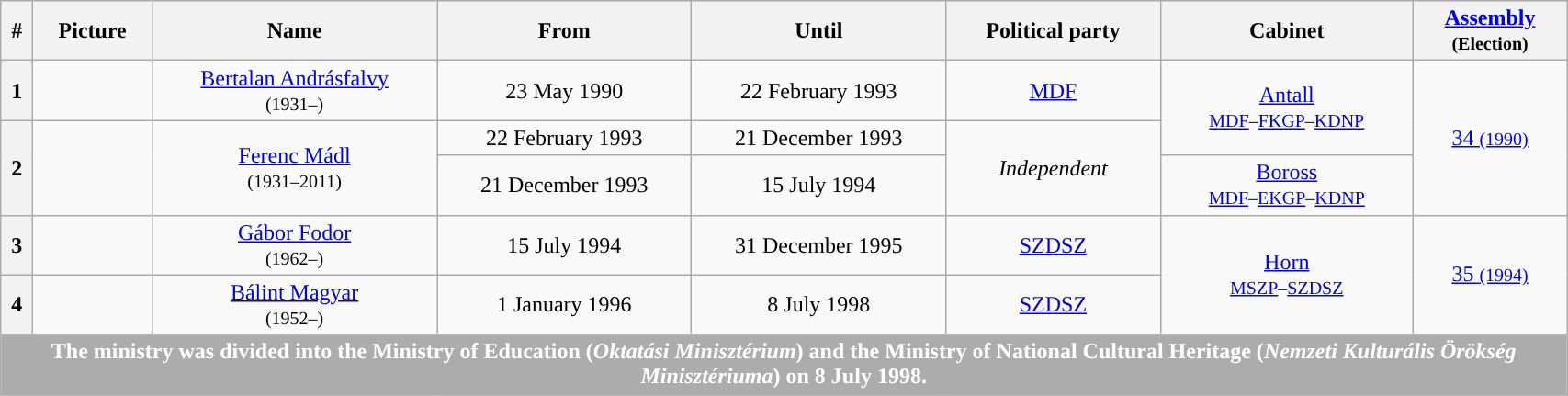<table width=90% class="wikitable" style="text-align:center">
<tr>
<th>#</th>
<th>Picture</th>
<th>Name</th>
<th>From</th>
<th>Until</th>
<th>Political party</th>
<th>Cabinet</th>
<th><a href='#'>Assembly</a><br><small>(Election)</small></th>
</tr>
<tr>
<th style="background:">1</th>
<td></td>
<td><a href='#'>Bertalan Andrásfalvy</a><br><small>(1931–)</small></td>
<td>23 May 1990</td>
<td>22 February 1993</td>
<td><a href='#'>MDF</a></td>
<td rowspan="2"><a href='#'>Antall</a><br><small><a href='#'>MDF</a>–<a href='#'>FKGP</a>–<a href='#'>KDNP</a></small></td>
<td rowspan="3"><a href='#'>34 <small>(1990)</small></a></td>
</tr>
<tr>
<th rowspan="2" style="background:">2</th>
<td rowspan="2"></td>
<td rowspan="2"><a href='#'>Ferenc Mádl</a><br><small>(1931–2011)</small></td>
<td>22 February 1993</td>
<td>21 December 1993</td>
<td rowspan="2"><em>Independent</em></td>
</tr>
<tr>
<td>21 December 1993</td>
<td>15 July 1994</td>
<td><a href='#'>Boross</a><br><small><a href='#'>MDF</a>–<a href='#'>EKGP</a>–<a href='#'>KDNP</a></small></td>
</tr>
<tr>
<th style="background:">3</th>
<td></td>
<td><a href='#'>Gábor Fodor</a><br><small>(1962–)</small></td>
<td>15 July 1994</td>
<td>31 December 1995</td>
<td><a href='#'>SZDSZ</a></td>
<td rowspan="2"><a href='#'>Horn</a><br><small><a href='#'>MSZP</a>–<a href='#'>SZDSZ</a></small></td>
<td rowspan="2"><a href='#'>35 <small>(1994)</small></a></td>
</tr>
<tr>
<th style="background:">4</th>
<td></td>
<td><a href='#'>Bálint Magyar</a><br><small>(1952–)</small></td>
<td>1 January 1996</td>
<td>8 July 1998</td>
<td><a href='#'>SZDSZ</a></td>
</tr>
<tr>
<th colspan="8" style="background-color:#ACACAC; color:white">The ministry was divided into the Ministry of Education (<em>Oktatási Minisztérium</em>) and the Ministry of National Cultural Heritage (<em>Nemzeti Kulturális Örökség Minisztériuma</em>) on 8 July 1998.</th>
</tr>
<tr>
</tr>
</table>
